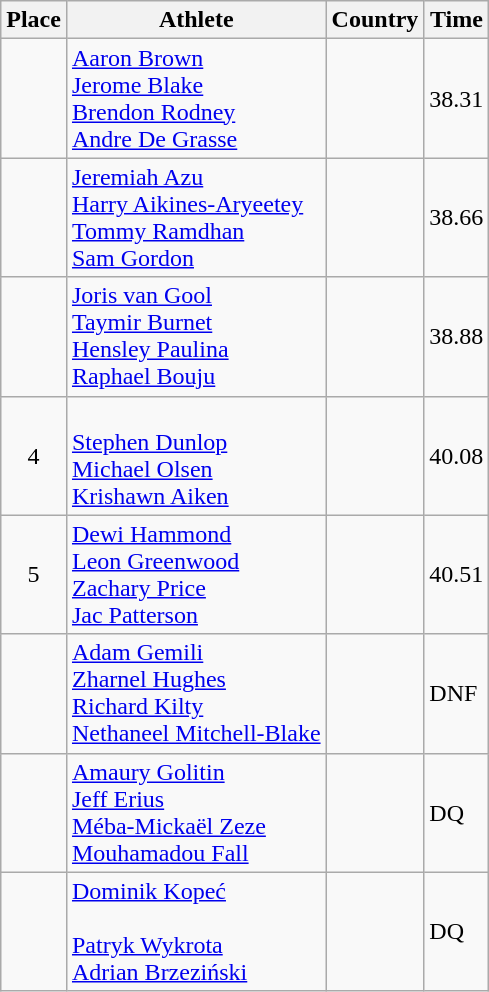<table class="wikitable">
<tr>
<th>Place</th>
<th>Athlete</th>
<th>Country</th>
<th>Time</th>
</tr>
<tr>
<td align=center></td>
<td><a href='#'>Aaron Brown</a><br><a href='#'>Jerome Blake</a><br><a href='#'>Brendon Rodney</a><br><a href='#'>Andre De Grasse</a></td>
<td></td>
<td>38.31</td>
</tr>
<tr>
<td align=center></td>
<td><a href='#'>Jeremiah Azu</a><br><a href='#'>Harry Aikines-Aryeetey</a><br><a href='#'>Tommy Ramdhan</a><br><a href='#'>Sam Gordon</a></td>
<td></td>
<td>38.66</td>
</tr>
<tr>
<td align=center></td>
<td><a href='#'>Joris van Gool</a><br><a href='#'>Taymir Burnet</a><br><a href='#'>Hensley Paulina</a><br><a href='#'>Raphael Bouju</a></td>
<td></td>
<td>38.88</td>
</tr>
<tr>
<td align=center>4</td>
<td><br><a href='#'>Stephen Dunlop</a><br><a href='#'>Michael Olsen</a><br><a href='#'>Krishawn Aiken</a></td>
<td></td>
<td>40.08</td>
</tr>
<tr>
<td align=center>5</td>
<td><a href='#'>Dewi Hammond</a><br><a href='#'>Leon Greenwood</a><br><a href='#'>Zachary Price</a><br><a href='#'>Jac Patterson</a></td>
<td></td>
<td>40.51</td>
</tr>
<tr>
<td align=center></td>
<td><a href='#'>Adam Gemili</a><br><a href='#'>Zharnel Hughes</a><br><a href='#'>Richard Kilty</a><br><a href='#'>Nethaneel Mitchell-Blake</a></td>
<td></td>
<td>DNF</td>
</tr>
<tr>
<td align=center></td>
<td><a href='#'>Amaury Golitin</a><br><a href='#'>Jeff Erius</a><br><a href='#'>Méba-Mickaël Zeze</a><br><a href='#'>Mouhamadou Fall</a></td>
<td></td>
<td>DQ</td>
</tr>
<tr>
<td align=center></td>
<td><a href='#'>Dominik Kopeć</a><br><br><a href='#'>Patryk Wykrota</a><br><a href='#'>Adrian Brzeziński</a></td>
<td></td>
<td>DQ</td>
</tr>
</table>
